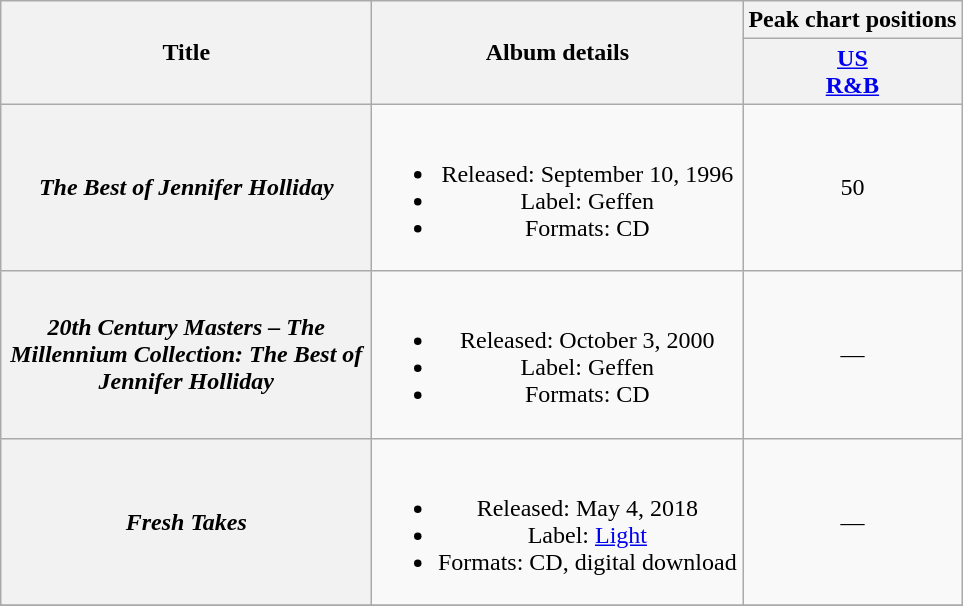<table class="wikitable plainrowheaders" style="text-align:center;" border="1">
<tr>
<th scope="col" rowspan="2" style="width:15em;">Title</th>
<th scope="col" rowspan="2" style="width:15em;">Album details</th>
<th scope="col" colspan="4">Peak chart positions</th>
</tr>
<tr>
<th scope="col"><a href='#'>US<br>R&B</a><br></th>
</tr>
<tr>
<th scope="row"><em>The Best of Jennifer Holliday</em></th>
<td><br><ul><li>Released: September 10, 1996</li><li>Label: Geffen</li><li>Formats: CD</li></ul></td>
<td>50</td>
</tr>
<tr>
<th scope="row"><em>20th Century Masters – The Millennium Collection: The Best of Jennifer Holliday</em></th>
<td><br><ul><li>Released: October 3, 2000</li><li>Label: Geffen</li><li>Formats: CD</li></ul></td>
<td>—</td>
</tr>
<tr>
<th scope="row"><em>Fresh Takes</em></th>
<td><br><ul><li>Released: May 4, 2018</li><li>Label: <a href='#'>Light</a></li><li>Formats: CD, digital download</li></ul></td>
<td>—</td>
</tr>
<tr>
</tr>
</table>
